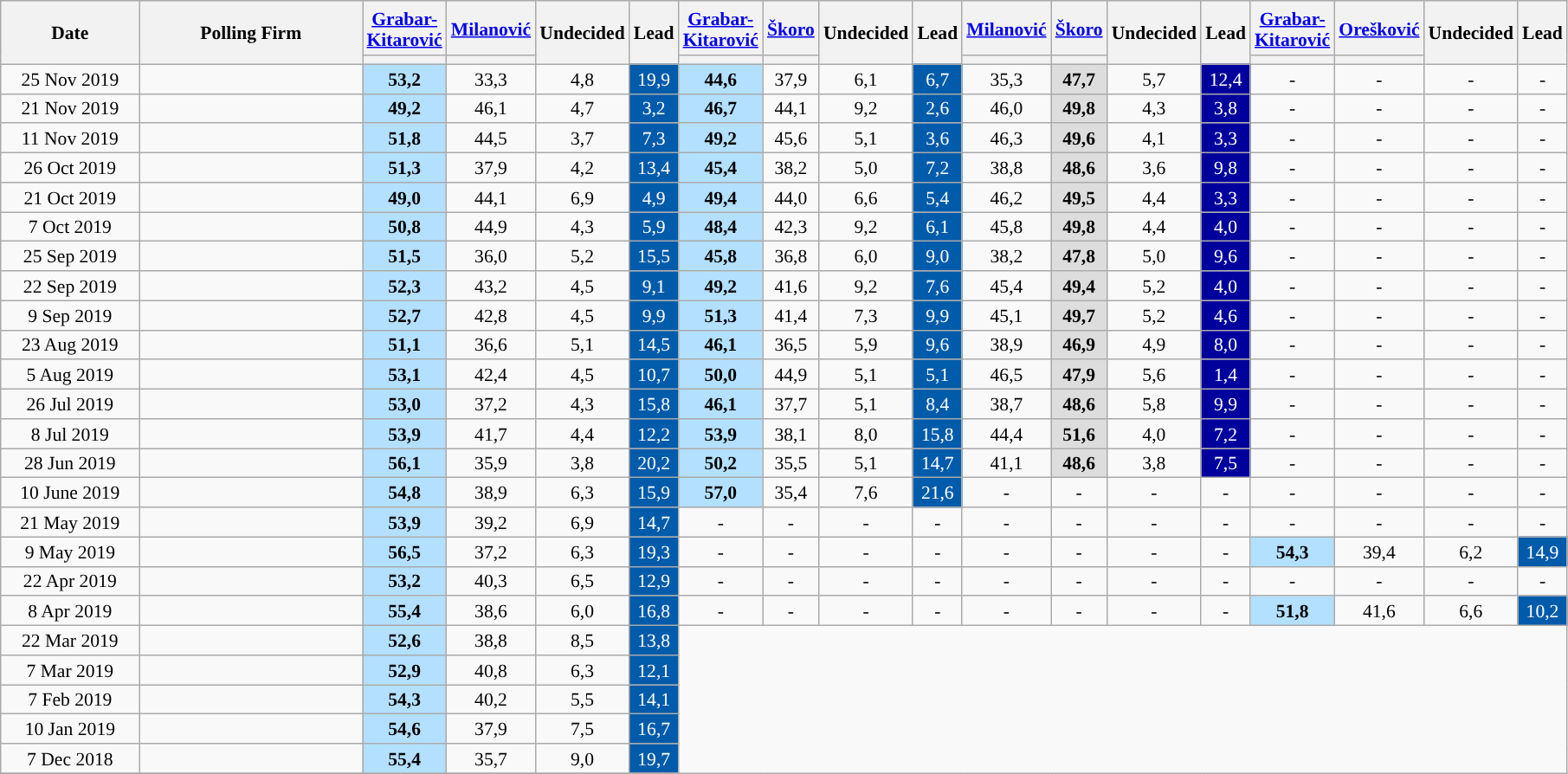<table class="wikitable" style="text-align:center; font-size:90%; line-height:16px">
<tr style="height:42px;">
<th style="width:100px;" rowspan="2">Date</th>
<th style="width:165px;" rowspan="2">Polling Firm</th>
<th><a href='#'>Grabar-<br>Kitarović</a></th>
<th><a href='#'>Milanović</a></th>
<th style="width:40px;" rowspan="2">Undecided</th>
<th style="width:20px;" rowspan="2">Lead</th>
<th><a href='#'>Grabar-<br>Kitarović</a></th>
<th><a href='#'>Škoro</a></th>
<th style="width:40px;" rowspan="2">Undecided</th>
<th style="width:20px;" rowspan="2">Lead</th>
<th><a href='#'>Milanović</a></th>
<th><a href='#'>Škoro</a></th>
<th style="width:40px;" rowspan="2">Undecided</th>
<th style="width:20px;" rowspan="2">Lead</th>
<th><a href='#'>Grabar-<br>Kitarović</a></th>
<th><a href='#'>Orešković</a></th>
<th style="width:40px;" rowspan="2">Undecided</th>
<th style="width:20px;" rowspan="2">Lead</th>
</tr>
<tr>
<th style="background:"></th>
<th style="background:"></th>
<th style="background:"></th>
<th style="background:"></th>
<th style="background:"></th>
<th style="background:"></th>
<th style="background:"></th>
<th style="background:"></th>
</tr>
<tr>
<td>25 Nov 2019</td>
<td></td>
<td style="background:#B3E0FF"><strong>53,2</strong></td>
<td>33,3</td>
<td>4,8</td>
<td style="background:#005BAA; color:white;">19,9</td>
<td style="background:#B3E0FF"><strong>44,6</strong></td>
<td>37,9</td>
<td>6,1</td>
<td style="background:#005BAA; color:white;">6,7</td>
<td>35,3</td>
<td style="background:#DDDDDD"><strong>47,7</strong></td>
<td>5,7</td>
<td style="background:#00009C; color:white;">12,4</td>
<td>-</td>
<td>-</td>
<td>-</td>
<td>-</td>
</tr>
<tr>
<td>21 Nov 2019</td>
<td></td>
<td style="background:#B3E0FF"><strong>49,2</strong></td>
<td>46,1</td>
<td>4,7</td>
<td style="background:#005BAA; color:white;">3,2</td>
<td style="background:#B3E0FF"><strong>46,7</strong></td>
<td>44,1</td>
<td>9,2</td>
<td style="background:#005BAA; color:white;">2,6</td>
<td>46,0</td>
<td style="background:#DDDDDD"><strong>49,8</strong></td>
<td>4,3</td>
<td style="background:#00009C; color:white;">3,8</td>
<td>-</td>
<td>-</td>
<td>-</td>
<td>-</td>
</tr>
<tr>
<td>11 Nov 2019</td>
<td></td>
<td style="background:#B3E0FF"><strong>51,8</strong></td>
<td>44,5</td>
<td>3,7</td>
<td style="background:#005BAA; color:white;">7,3</td>
<td style="background:#B3E0FF"><strong>49,2</strong></td>
<td>45,6</td>
<td>5,1</td>
<td style="background:#005BAA; color:white;">3,6</td>
<td>46,3</td>
<td style="background:#DDDDDD"><strong>49,6</strong></td>
<td>4,1</td>
<td style="background:#00009C; color:white;">3,3</td>
<td>-</td>
<td>-</td>
<td>-</td>
<td>-</td>
</tr>
<tr>
<td>26 Oct 2019</td>
<td></td>
<td style="background:#B3E0FF"><strong>51,3</strong></td>
<td>37,9</td>
<td>4,2</td>
<td style="background:#005BAA; color:white;">13,4</td>
<td style="background:#B3E0FF"><strong>45,4</strong></td>
<td>38,2</td>
<td>5,0</td>
<td style="background:#005BAA; color:white;">7,2</td>
<td>38,8</td>
<td style="background:#DDDDDD"><strong>48,6</strong></td>
<td>3,6</td>
<td style="background:#00009C; color:white;">9,8</td>
<td>-</td>
<td>-</td>
<td>-</td>
<td>-</td>
</tr>
<tr>
<td>21 Oct 2019</td>
<td></td>
<td style="background:#B3E0FF"><strong>49,0</strong></td>
<td>44,1</td>
<td>6,9</td>
<td style="background:#005BAA; color:white;">4,9</td>
<td style="background:#B3E0FF"><strong>49,4</strong></td>
<td>44,0</td>
<td>6,6</td>
<td style="background:#005BAA; color:white;">5,4</td>
<td>46,2</td>
<td style="background:#DDDDDD"><strong>49,5</strong></td>
<td>4,4</td>
<td style="background:#00009C; color:white;">3,3</td>
<td>-</td>
<td>-</td>
<td>-</td>
<td>-</td>
</tr>
<tr>
<td>7 Oct 2019</td>
<td></td>
<td style="background:#B3E0FF"><strong>50,8</strong></td>
<td>44,9</td>
<td>4,3</td>
<td style="background:#005BAA; color:white;">5,9</td>
<td style="background:#B3E0FF"><strong>48,4</strong></td>
<td>42,3</td>
<td>9,2</td>
<td style="background:#005BAA; color:white;">6,1</td>
<td>45,8</td>
<td style="background:#DDDDDD"><strong>49,8</strong></td>
<td>4,4</td>
<td style="background:#00009C; color:white;">4,0</td>
<td>-</td>
<td>-</td>
<td>-</td>
<td>-</td>
</tr>
<tr>
<td>25 Sep 2019</td>
<td></td>
<td style="background:#B3E0FF"><strong>51,5</strong></td>
<td>36,0</td>
<td>5,2</td>
<td style="background:#005BAA; color:white;">15,5</td>
<td style="background:#B3E0FF"><strong>45,8</strong></td>
<td>36,8</td>
<td>6,0</td>
<td style="background:#005BAA; color:white;">9,0</td>
<td>38,2</td>
<td style="background:#DDDDDD"><strong>47,8</strong></td>
<td>5,0</td>
<td style="background:#00009C; color:white;">9,6</td>
<td>-</td>
<td>-</td>
<td>-</td>
<td>-</td>
</tr>
<tr>
<td>22 Sep 2019</td>
<td></td>
<td style="background:#B3E0FF"><strong>52,3</strong></td>
<td>43,2</td>
<td>4,5</td>
<td style="background:#005BAA; color:white;">9,1</td>
<td style="background:#B3E0FF"><strong>49,2</strong></td>
<td>41,6</td>
<td>9,2</td>
<td style="background:#005BAA; color:white;">7,6</td>
<td>45,4</td>
<td style="background:#DDDDDD"><strong>49,4</strong></td>
<td>5,2</td>
<td style="background:#00009C; color:white;">4,0</td>
<td>-</td>
<td>-</td>
<td>-</td>
<td>-</td>
</tr>
<tr>
<td>9 Sep 2019</td>
<td></td>
<td style="background:#B3E0FF"><strong>52,7</strong></td>
<td>42,8</td>
<td>4,5</td>
<td style="background:#005BAA; color:white;">9,9</td>
<td style="background:#B3E0FF"><strong>51,3</strong></td>
<td>41,4</td>
<td>7,3</td>
<td style="background:#005BAA; color:white;">9,9</td>
<td>45,1</td>
<td style="background:#DDDDDD"><strong>49,7</strong></td>
<td>5,2</td>
<td style="background:#00009C; color:white;">4,6</td>
<td>-</td>
<td>-</td>
<td>-</td>
<td>-</td>
</tr>
<tr>
<td>23 Aug 2019</td>
<td></td>
<td style="background:#B3E0FF"><strong>51,1</strong></td>
<td>36,6</td>
<td>5,1</td>
<td style="background:#005BAA; color:white;">14,5</td>
<td style="background:#B3E0FF"><strong>46,1</strong></td>
<td>36,5</td>
<td>5,9</td>
<td style="background:#005BAA; color:white;">9,6</td>
<td>38,9</td>
<td style="background:#DDDDDD"><strong>46,9</strong></td>
<td>4,9</td>
<td style="background:#00009C; color:white;">8,0</td>
<td>-</td>
<td>-</td>
<td>-</td>
<td>-</td>
</tr>
<tr>
<td>5 Aug 2019</td>
<td></td>
<td style="background:#B3E0FF"><strong>53,1</strong></td>
<td>42,4</td>
<td>4,5</td>
<td style="background:#005BAA; color:white;">10,7</td>
<td style="background:#B3E0FF"><strong>50,0</strong></td>
<td>44,9</td>
<td>5,1</td>
<td style="background:#005BAA; color:white;">5,1</td>
<td>46,5</td>
<td style="background:#DDDDDD"><strong>47,9</strong></td>
<td>5,6</td>
<td style="background:#00009C; color:white;">1,4</td>
<td>-</td>
<td>-</td>
<td>-</td>
<td>-</td>
</tr>
<tr>
<td>26 Jul 2019</td>
<td></td>
<td style="background:#B3E0FF"><strong>53,0</strong></td>
<td>37,2</td>
<td>4,3</td>
<td style="background:#005BAA; color:white;">15,8</td>
<td style="background:#B3E0FF"><strong>46,1</strong></td>
<td>37,7</td>
<td>5,1</td>
<td style="background:#005BAA; color:white;">8,4</td>
<td>38,7</td>
<td style="background:#DDDDDD"><strong>48,6</strong></td>
<td>5,8</td>
<td style="background:#00009C; color:white;">9,9</td>
<td>-</td>
<td>-</td>
<td>-</td>
<td>-</td>
</tr>
<tr>
<td>8 Jul 2019</td>
<td></td>
<td style="background:#B3E0FF"><strong>53,9</strong></td>
<td>41,7</td>
<td>4,4</td>
<td style="background:#005BAA; color:white;">12,2</td>
<td style="background:#B3E0FF"><strong>53,9</strong></td>
<td>38,1</td>
<td>8,0</td>
<td style="background:#005BAA; color:white;">15,8</td>
<td>44,4</td>
<td style="background:#DDDDDD"><strong>51,6</strong></td>
<td>4,0</td>
<td style="background:#00009C; color:white;">7,2</td>
<td>-</td>
<td>-</td>
<td>-</td>
<td>-</td>
</tr>
<tr>
<td>28 Jun 2019</td>
<td></td>
<td style="background:#B3E0FF"><strong>56,1</strong></td>
<td>35,9</td>
<td>3,8</td>
<td style="background:#005BAA; color:white;">20,2</td>
<td style="background:#B3E0FF"><strong>50,2</strong></td>
<td>35,5</td>
<td>5,1</td>
<td style="background:#005BAA; color:white;">14,7</td>
<td>41,1</td>
<td style="background:#DDDDDD"><strong>48,6</strong></td>
<td>3,8</td>
<td style="background:#00009C; color:white;">7,5</td>
<td>-</td>
<td>-</td>
<td>-</td>
<td>-</td>
</tr>
<tr>
<td>10 June 2019</td>
<td></td>
<td style="background:#B3E0FF"><strong>54,8</strong></td>
<td>38,9</td>
<td>6,3</td>
<td style="background:#005BAA; color:white;">15,9</td>
<td style="background:#B3E0FF"><strong>57,0</strong></td>
<td>35,4</td>
<td>7,6</td>
<td style="background:#005BAA; color:white;">21,6</td>
<td>-</td>
<td>-</td>
<td>-</td>
<td>-</td>
<td>-</td>
<td>-</td>
<td>-</td>
<td>-</td>
</tr>
<tr>
<td>21 May 2019</td>
<td></td>
<td style="background:#B3E0FF"><strong>53,9</strong></td>
<td>39,2</td>
<td>6,9</td>
<td style="background:#005BAA; color:white;">14,7</td>
<td>-</td>
<td>-</td>
<td>-</td>
<td>-</td>
<td>-</td>
<td>-</td>
<td>-</td>
<td>-</td>
<td>-</td>
<td>-</td>
<td>-</td>
<td>-</td>
</tr>
<tr>
<td>9 May 2019</td>
<td></td>
<td style="background:#B3E0FF"><strong>56,5</strong></td>
<td>37,2</td>
<td>6,3</td>
<td style="background:#005BAA; color:white;">19,3</td>
<td>-</td>
<td>-</td>
<td>-</td>
<td>-</td>
<td>-</td>
<td>-</td>
<td>-</td>
<td>-</td>
<td style="background:#B3E0FF"><strong>54,3</strong></td>
<td>39,4</td>
<td>6,2</td>
<td style="background:#005BAA; color:white;">14,9</td>
</tr>
<tr>
<td>22 Apr 2019</td>
<td></td>
<td style="background:#B3E0FF"><strong>53,2</strong></td>
<td>40,3</td>
<td>6,5</td>
<td style="background:#005BAA; color:white;">12,9</td>
<td>-</td>
<td>-</td>
<td>-</td>
<td>-</td>
<td>-</td>
<td>-</td>
<td>-</td>
<td>-</td>
<td>-</td>
<td>-</td>
<td>-</td>
<td>-</td>
</tr>
<tr>
<td>8 Apr 2019</td>
<td></td>
<td style="background:#B3E0FF"><strong>55,4</strong></td>
<td>38,6</td>
<td>6,0</td>
<td style="background:#005BAA; color:white;">16,8</td>
<td>-</td>
<td>-</td>
<td>-</td>
<td>-</td>
<td>-</td>
<td>-</td>
<td>-</td>
<td>-</td>
<td style="background:#B3E0FF"><strong>51,8</strong></td>
<td>41,6</td>
<td>6,6</td>
<td style="background:#005BAA; color:white;">10,2</td>
</tr>
<tr>
<td>22 Mar 2019</td>
<td></td>
<td style="background:#B3E0FF"><strong>52,6</strong></td>
<td>38,8</td>
<td>8,5</td>
<td style="background:#005BAA; color:white;">13,8</td>
</tr>
<tr>
<td>7 Mar 2019</td>
<td></td>
<td style="background:#B3E0FF"><strong>52,9</strong></td>
<td>40,8</td>
<td>6,3</td>
<td style="background:#005BAA; color:white;">12,1</td>
</tr>
<tr>
<td>7 Feb 2019</td>
<td></td>
<td style="background:#B3E0FF"><strong>54,3</strong></td>
<td>40,2</td>
<td>5,5</td>
<td style="background:#005BAA; color:white;">14,1</td>
</tr>
<tr>
<td>10 Jan 2019</td>
<td></td>
<td style="background:#B3E0FF"><strong>54,6</strong></td>
<td>37,9</td>
<td>7,5</td>
<td style="background:#005BAA; color:white;">16,7</td>
</tr>
<tr>
<td>7 Dec 2018</td>
<td></td>
<td style="background:#B3E0FF"><strong>55,4</strong></td>
<td>35,7</td>
<td>9,0</td>
<td style="background:#005BAA; color:white;">19,7</td>
</tr>
<tr>
</tr>
</table>
